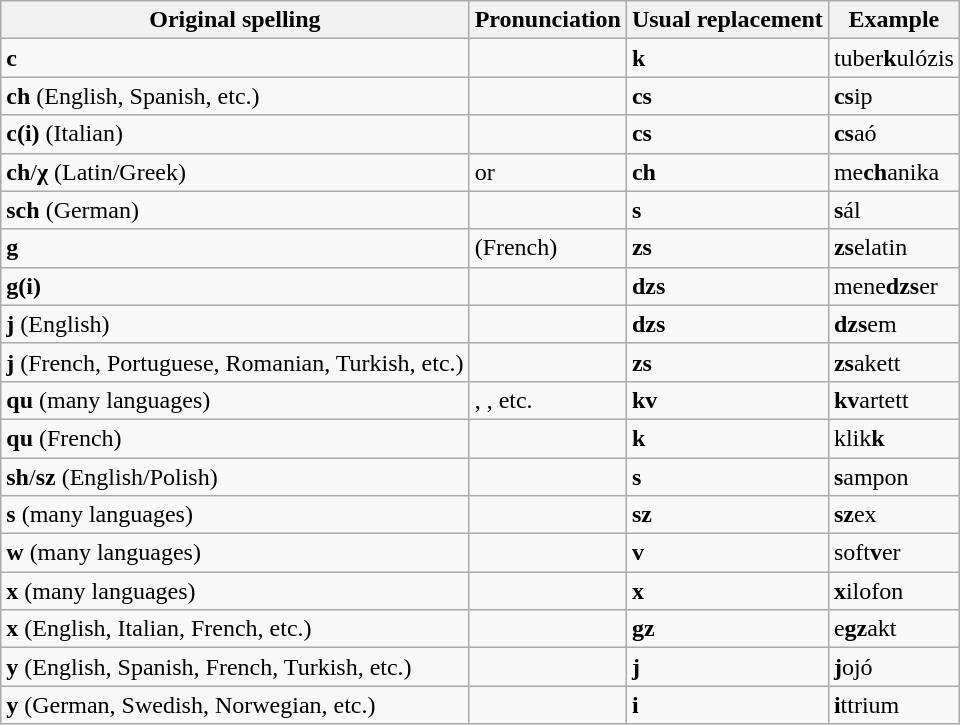<table class="wikitable">
<tr>
<th>Original spelling</th>
<th>Pronunciation</th>
<th>Usual replacement</th>
<th>Example</th>
</tr>
<tr>
<td><strong>c</strong></td>
<td></td>
<td><strong>k</strong></td>
<td>tuber<strong>k</strong>ulózis</td>
</tr>
<tr>
<td><strong>ch</strong> (English, Spanish, etc.)</td>
<td></td>
<td><strong>cs</strong></td>
<td><strong>cs</strong>ip</td>
</tr>
<tr>
<td><strong>c(i)</strong> (Italian)</td>
<td></td>
<td><strong>cs</strong></td>
<td><strong>cs</strong>aó</td>
</tr>
<tr>
<td><strong>ch</strong>/<strong>χ</strong> (Latin/Greek)</td>
<td> or </td>
<td><strong>ch</strong></td>
<td>me<strong>ch</strong>anika</td>
</tr>
<tr>
<td><strong>sch</strong> (German)</td>
<td></td>
<td><strong>s</strong></td>
<td><strong>s</strong>ál</td>
</tr>
<tr>
<td><strong>g</strong></td>
<td> (French)</td>
<td><strong>zs</strong></td>
<td><strong>zs</strong>elatin</td>
</tr>
<tr>
<td><strong>g(i)</strong></td>
<td></td>
<td><strong>dzs</strong></td>
<td>mene<strong>dzs</strong>er</td>
</tr>
<tr>
<td><strong>j</strong> (English)</td>
<td></td>
<td><strong>dzs</strong></td>
<td><strong>dzs</strong>em</td>
</tr>
<tr>
<td><strong>j</strong> (French, Portuguese, Romanian, Turkish, etc.)</td>
<td></td>
<td><strong>zs</strong></td>
<td><strong>zs</strong>akett</td>
</tr>
<tr>
<td><strong>qu</strong> (many languages)</td>
<td>, , etc.</td>
<td><strong>kv</strong></td>
<td><strong>kv</strong>artett</td>
</tr>
<tr>
<td><strong>qu</strong> (French)</td>
<td></td>
<td><strong>k</strong></td>
<td>klik<strong>k</strong></td>
</tr>
<tr>
<td><strong>sh</strong>/<strong>sz</strong> (English/Polish)</td>
<td></td>
<td><strong>s</strong></td>
<td><strong>s</strong>ampon</td>
</tr>
<tr>
<td><strong>s</strong> (many languages)</td>
<td></td>
<td><strong>sz</strong></td>
<td><strong>sz</strong>ex</td>
</tr>
<tr>
<td><strong>w</strong> (many languages)</td>
<td></td>
<td><strong>v</strong></td>
<td>soft<strong>v</strong>er</td>
</tr>
<tr>
<td><strong>x</strong> (many languages)</td>
<td></td>
<td><strong>x</strong></td>
<td><strong>x</strong>ilofon</td>
</tr>
<tr>
<td><strong>x</strong> (English, Italian, French, etc.)</td>
<td></td>
<td><strong>gz</strong></td>
<td>e<strong>gz</strong>akt</td>
</tr>
<tr>
<td><strong>y</strong> (English, Spanish, French, Turkish, etc.)</td>
<td></td>
<td><strong>j</strong></td>
<td><strong>j</strong>ojó</td>
</tr>
<tr>
<td><strong>y</strong> (German, Swedish, Norwegian, etc.)</td>
<td></td>
<td><strong>i</strong></td>
<td><strong>i</strong>ttrium</td>
</tr>
</table>
